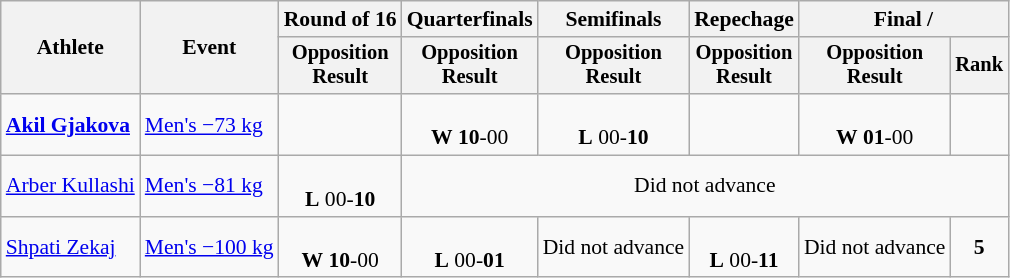<table class="wikitable" style="font-size:90%">
<tr>
<th rowspan="2">Athlete</th>
<th rowspan="2">Event</th>
<th>Round of 16</th>
<th>Quarterfinals</th>
<th>Semifinals</th>
<th>Repechage</th>
<th colspan=2>Final / </th>
</tr>
<tr style="font-size:95%">
<th>Opposition<br>Result</th>
<th>Opposition<br>Result</th>
<th>Opposition<br>Result</th>
<th>Opposition<br>Result</th>
<th>Opposition<br>Result</th>
<th>Rank</th>
</tr>
<tr align=center>
<td align=left><strong><a href='#'>Akil Gjakova</a></strong></td>
<td align=left><a href='#'>Men's −73 kg</a></td>
<td></td>
<td> <br><strong>W</strong> <strong>10</strong>-00</td>
<td> <br><strong>L</strong> 00-<strong>10</strong></td>
<td></td>
<td> <br><strong>W</strong> <strong>01</strong>-00</td>
<td><strong></strong></td>
</tr>
<tr align=center>
<td align=left><a href='#'>Arber Kullashi</a></td>
<td align=left><a href='#'>Men's −81 kg</a></td>
<td> <br><strong>L</strong> 00-<strong>10</strong></td>
<td colspan=5>Did not advance</td>
</tr>
<tr align=center>
<td align=left><a href='#'>Shpati Zekaj</a></td>
<td align=left><a href='#'>Men's −100 kg</a></td>
<td> <br><strong>W</strong> <strong>10</strong>-00</td>
<td> <br><strong>L</strong> 00-<strong>01</strong></td>
<td>Did not advance</td>
<td> <br><strong>L</strong> 00-<strong>11</strong></td>
<td>Did not advance</td>
<td><strong>5</strong></td>
</tr>
</table>
